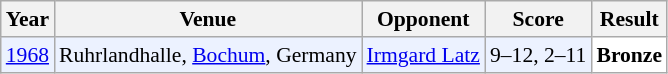<table class="sortable wikitable" style="font-size: 90%;">
<tr>
<th>Year</th>
<th>Venue</th>
<th>Opponent</th>
<th>Score</th>
<th>Result</th>
</tr>
<tr style="background:#ECF2FF">
<td align="center"><a href='#'>1968</a></td>
<td align="left">Ruhrlandhalle, <a href='#'>Bochum</a>, Germany</td>
<td align="left"> <a href='#'>Irmgard Latz</a></td>
<td align="left">9–12, 2–11</td>
<td style="text-align:left; background:white"> <strong>Bronze</strong></td>
</tr>
</table>
